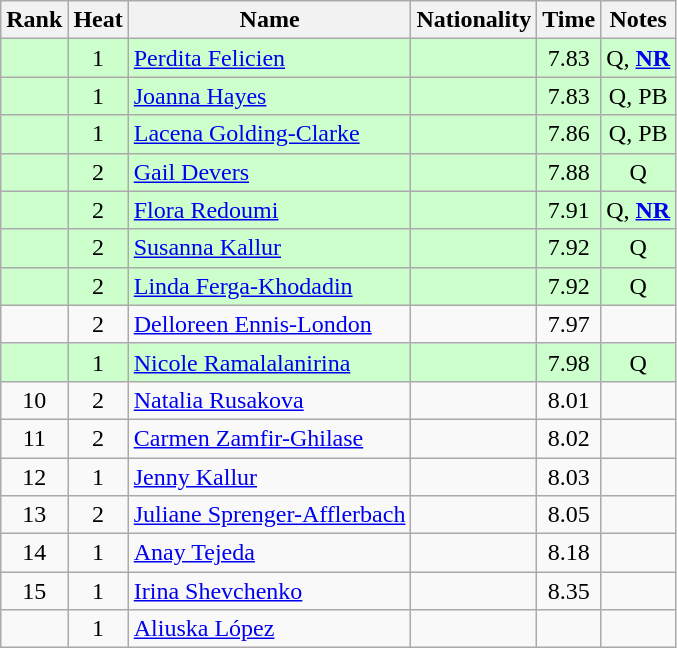<table class="wikitable sortable" style="text-align:center">
<tr>
<th>Rank</th>
<th>Heat</th>
<th>Name</th>
<th>Nationality</th>
<th>Time</th>
<th>Notes</th>
</tr>
<tr bgcolor=ccffcc>
<td></td>
<td>1</td>
<td align="left"><a href='#'>Perdita Felicien</a></td>
<td align=left></td>
<td>7.83</td>
<td>Q, <strong><a href='#'>NR</a></strong></td>
</tr>
<tr bgcolor=ccffcc>
<td></td>
<td>1</td>
<td align="left"><a href='#'>Joanna Hayes</a></td>
<td align=left></td>
<td>7.83</td>
<td>Q, PB</td>
</tr>
<tr bgcolor=ccffcc>
<td></td>
<td>1</td>
<td align="left"><a href='#'>Lacena Golding-Clarke</a></td>
<td align=left></td>
<td>7.86</td>
<td>Q, PB</td>
</tr>
<tr bgcolor=ccffcc>
<td></td>
<td>2</td>
<td align="left"><a href='#'>Gail Devers</a></td>
<td align=left></td>
<td>7.88</td>
<td>Q</td>
</tr>
<tr bgcolor=ccffcc>
<td></td>
<td>2</td>
<td align="left"><a href='#'>Flora Redoumi</a></td>
<td align=left></td>
<td>7.91</td>
<td>Q, <strong><a href='#'>NR</a></strong></td>
</tr>
<tr bgcolor=ccffcc>
<td></td>
<td>2</td>
<td align="left"><a href='#'>Susanna Kallur</a></td>
<td align=left></td>
<td>7.92</td>
<td>Q</td>
</tr>
<tr bgcolor=ccffcc>
<td></td>
<td>2</td>
<td align="left"><a href='#'>Linda Ferga-Khodadin</a></td>
<td align=left></td>
<td>7.92</td>
<td>Q</td>
</tr>
<tr>
<td></td>
<td>2</td>
<td align="left"><a href='#'>Delloreen Ennis-London</a></td>
<td align=left></td>
<td>7.97</td>
<td></td>
</tr>
<tr bgcolor=ccffcc>
<td></td>
<td>1</td>
<td align="left"><a href='#'>Nicole Ramalalanirina</a></td>
<td align=left></td>
<td>7.98</td>
<td>Q</td>
</tr>
<tr>
<td>10</td>
<td>2</td>
<td align="left"><a href='#'>Natalia Rusakova</a></td>
<td align=left></td>
<td>8.01</td>
<td></td>
</tr>
<tr>
<td>11</td>
<td>2</td>
<td align="left"><a href='#'>Carmen Zamfir-Ghilase</a></td>
<td align=left></td>
<td>8.02</td>
<td></td>
</tr>
<tr>
<td>12</td>
<td>1</td>
<td align="left"><a href='#'>Jenny Kallur</a></td>
<td align=left></td>
<td>8.03</td>
<td></td>
</tr>
<tr>
<td>13</td>
<td>2</td>
<td align="left"><a href='#'>Juliane Sprenger-Afflerbach</a></td>
<td align=left></td>
<td>8.05</td>
<td></td>
</tr>
<tr>
<td>14</td>
<td>1</td>
<td align="left"><a href='#'>Anay Tejeda</a></td>
<td align=left></td>
<td>8.18</td>
<td></td>
</tr>
<tr>
<td>15</td>
<td>1</td>
<td align="left"><a href='#'>Irina Shevchenko</a></td>
<td align=left></td>
<td>8.35</td>
<td></td>
</tr>
<tr>
<td></td>
<td>1</td>
<td align="left"><a href='#'>Aliuska López</a></td>
<td align=left></td>
<td></td>
<td></td>
</tr>
</table>
